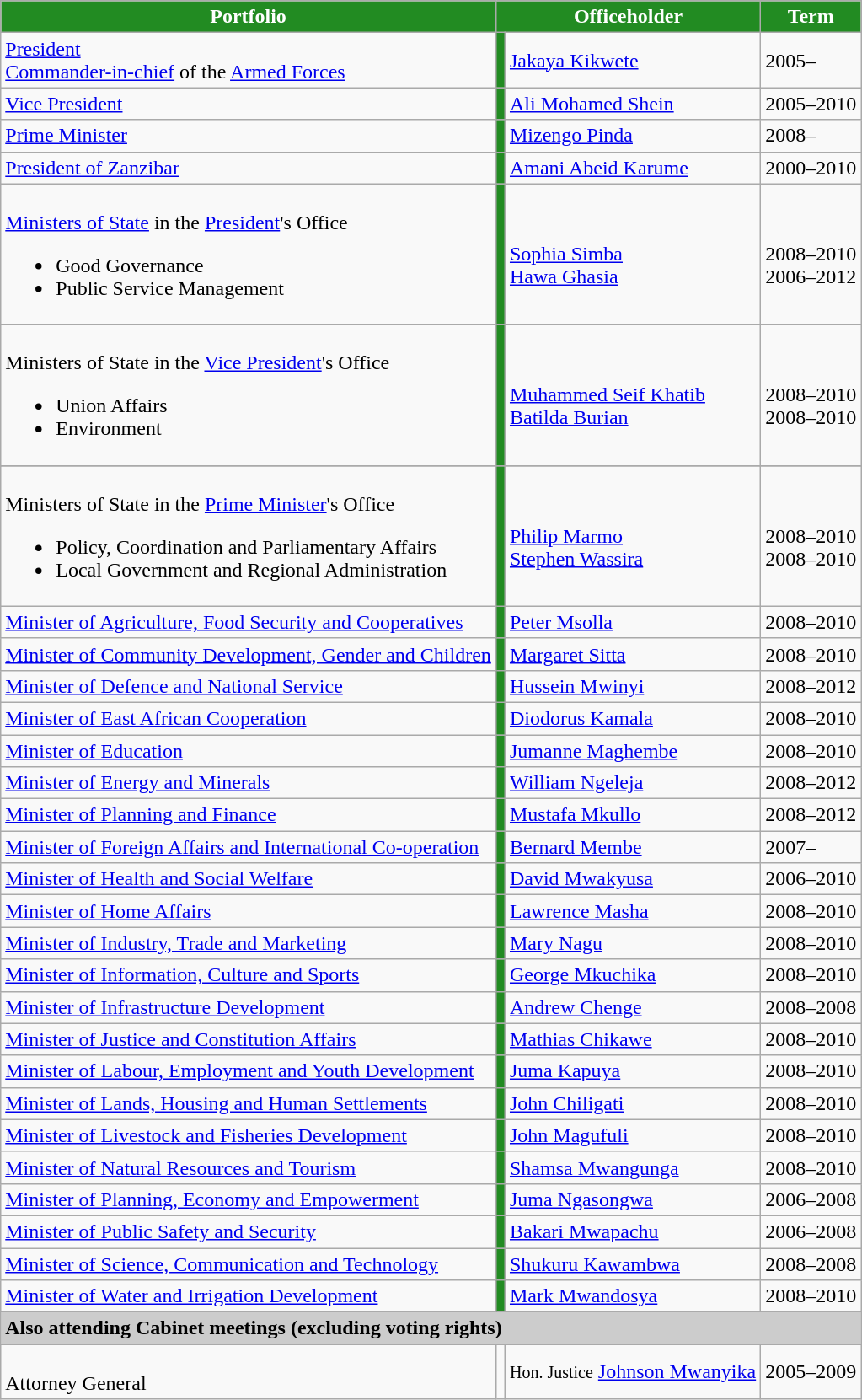<table class="wikitable" id="13 February 2008">
<tr>
<th style="background-color:#228B22;color: white">Portfolio</th>
<th colspan=2 style="background-color:#228B22;color: white">Officeholder</th>
<th style="background-color:#228B22;color: white">Term</th>
</tr>
<tr>
<td><a href='#'>President</a><br><a href='#'>Commander-in-chief</a> of the <a href='#'>Armed Forces</a></td>
<td style="background:#228B22"></td>
<td> <a href='#'>Jakaya Kikwete</a></td>
<td>2005–</td>
</tr>
<tr>
<td><a href='#'>Vice President</a></td>
<td style="background:#228B22"></td>
<td> <a href='#'>Ali Mohamed Shein</a></td>
<td>2005–2010</td>
</tr>
<tr>
<td><a href='#'>Prime Minister</a></td>
<td style="background:#228B22"></td>
<td> <a href='#'>Mizengo Pinda</a> </td>
<td>2008–</td>
</tr>
<tr>
<td><a href='#'>President of Zanzibar</a></td>
<td style="background:#228B22"></td>
<td> <a href='#'>Amani Abeid Karume</a></td>
<td>2000–2010</td>
</tr>
<tr>
<td><br><a href='#'>Ministers of State</a> in the <a href='#'>President</a>'s Office<ul><li>Good Governance</li><li>Public Service Management</li></ul></td>
<td style="background:#228B22"></td>
<td><br> <a href='#'>Sophia Simba</a>  <br>  <a href='#'>Hawa Ghasia</a> </td>
<td><br> 2008–2010 <br> 2006–2012</td>
</tr>
<tr>
<td><br>Ministers of State in the <a href='#'>Vice President</a>'s Office<ul><li>Union Affairs</li><li>Environment</li></ul></td>
<td style="background:#228B22"></td>
<td><br>  <a href='#'>Muhammed Seif Khatib</a>  <br>  <a href='#'>Batilda Burian</a> </td>
<td><br> 2008–2010 <br> 2008–2010</td>
</tr>
<tr>
</tr>
<tr>
<td><br>Ministers of State in the <a href='#'>Prime Minister</a>'s Office<ul><li>Policy, Coordination and Parliamentary Affairs</li><li>Local Government and Regional Administration</li></ul></td>
<td style="background:#228B22"></td>
<td><br>  <a href='#'>Philip Marmo</a>  <br>  <a href='#'>Stephen Wassira</a> </td>
<td><br> 2008–2010 <br> 2008–2010</td>
</tr>
<tr>
<td><a href='#'>Minister of Agriculture, Food Security and Cooperatives</a></td>
<td style="background:#228B22"></td>
<td> <a href='#'>Peter Msolla</a> </td>
<td>2008–2010</td>
</tr>
<tr>
<td><a href='#'>Minister of Community Development, Gender and Children</a></td>
<td style="background:#228B22"></td>
<td> <a href='#'>Margaret Sitta</a> </td>
<td>2008–2010</td>
</tr>
<tr>
<td><a href='#'>Minister of Defence and National Service</a></td>
<td style="background:#228B22"></td>
<td> <a href='#'>Hussein Mwinyi</a> </td>
<td>2008–2012</td>
</tr>
<tr>
<td><a href='#'>Minister of East African Cooperation</a></td>
<td style="background:#228B22"></td>
<td> <a href='#'>Diodorus Kamala</a> </td>
<td>2008–2010</td>
</tr>
<tr>
<td><a href='#'>Minister of Education</a></td>
<td style="background:#228B22"></td>
<td> <a href='#'>Jumanne Maghembe</a> </td>
<td>2008–2010</td>
</tr>
<tr>
<td><a href='#'>Minister of Energy and Minerals</a></td>
<td style="background:#228B22"></td>
<td> <a href='#'>William Ngeleja</a> </td>
<td>2008–2012</td>
</tr>
<tr>
<td><a href='#'>Minister of Planning and Finance</a></td>
<td style="background:#228B22"></td>
<td> <a href='#'>Mustafa Mkullo</a> </td>
<td>2008–2012</td>
</tr>
<tr>
<td><a href='#'>Minister of Foreign Affairs and International Co-operation</a></td>
<td style="background:#228B22"></td>
<td> <a href='#'>Bernard Membe</a> </td>
<td>2007–</td>
</tr>
<tr>
<td><a href='#'>Minister of Health and Social Welfare</a></td>
<td style="background:#228B22"></td>
<td> <a href='#'>David Mwakyusa</a> </td>
<td>2006–2010</td>
</tr>
<tr>
<td><a href='#'>Minister of Home Affairs</a></td>
<td style="background:#228B22"></td>
<td> <a href='#'>Lawrence Masha</a> </td>
<td>2008–2010</td>
</tr>
<tr>
<td><a href='#'>Minister of Industry, Trade and Marketing</a></td>
<td style="background:#228B22"></td>
<td> <a href='#'>Mary Nagu</a> </td>
<td>2008–2010</td>
</tr>
<tr>
<td><a href='#'>Minister of Information, Culture and Sports</a></td>
<td style="background:#228B22"></td>
<td> <a href='#'>George Mkuchika</a> </td>
<td>2008–2010</td>
</tr>
<tr>
<td><a href='#'>Minister of Infrastructure Development</a></td>
<td style="background:#228B22"></td>
<td> <a href='#'>Andrew Chenge</a> </td>
<td>2008–2008</td>
</tr>
<tr>
<td><a href='#'>Minister of Justice and Constitution Affairs</a></td>
<td style="background:#228B22"></td>
<td> <a href='#'>Mathias Chikawe</a> </td>
<td>2008–2010</td>
</tr>
<tr>
<td><a href='#'>Minister of Labour, Employment and Youth Development</a></td>
<td style="background:#228B22"></td>
<td> <a href='#'>Juma Kapuya</a> </td>
<td>2008–2010</td>
</tr>
<tr>
<td><a href='#'>Minister of Lands, Housing and Human Settlements</a></td>
<td style="background:#228B22"></td>
<td> <a href='#'>John Chiligati</a> </td>
<td>2008–2010</td>
</tr>
<tr>
<td><a href='#'>Minister of Livestock and Fisheries Development</a></td>
<td style="background:#228B22"></td>
<td> <a href='#'>John Magufuli</a> </td>
<td>2008–2010</td>
</tr>
<tr>
<td><a href='#'>Minister of Natural Resources and Tourism</a></td>
<td style="background:#228B22"></td>
<td> <a href='#'>Shamsa Mwangunga</a> </td>
<td>2008–2010</td>
</tr>
<tr>
<td><a href='#'>Minister of Planning, Economy and Empowerment</a></td>
<td style="background:#228B22"></td>
<td> <a href='#'>Juma Ngasongwa</a> </td>
<td>2006–2008</td>
</tr>
<tr>
<td><a href='#'>Minister of Public Safety and Security</a></td>
<td style="background:#228B22"></td>
<td> <a href='#'>Bakari Mwapachu</a> </td>
<td>2006–2008</td>
</tr>
<tr>
<td><a href='#'>Minister of Science, Communication and Technology</a></td>
<td style="background:#228B22"></td>
<td> <a href='#'>Shukuru Kawambwa</a> </td>
<td>2008–2008</td>
</tr>
<tr>
<td><a href='#'>Minister of Water and Irrigation Development</a></td>
<td style="background:#228B22"></td>
<td> <a href='#'>Mark Mwandosya</a> </td>
<td>2008–2010</td>
</tr>
<tr>
<td style="background:#cccccc;" colspan="4"><strong>Also attending Cabinet meetings (excluding voting rights) </strong></td>
</tr>
<tr>
<td><br>Attorney General</td>
<td></td>
<td><small>Hon. Justice</small> <a href='#'>Johnson Mwanyika</a></td>
<td>2005–2009</td>
</tr>
</table>
